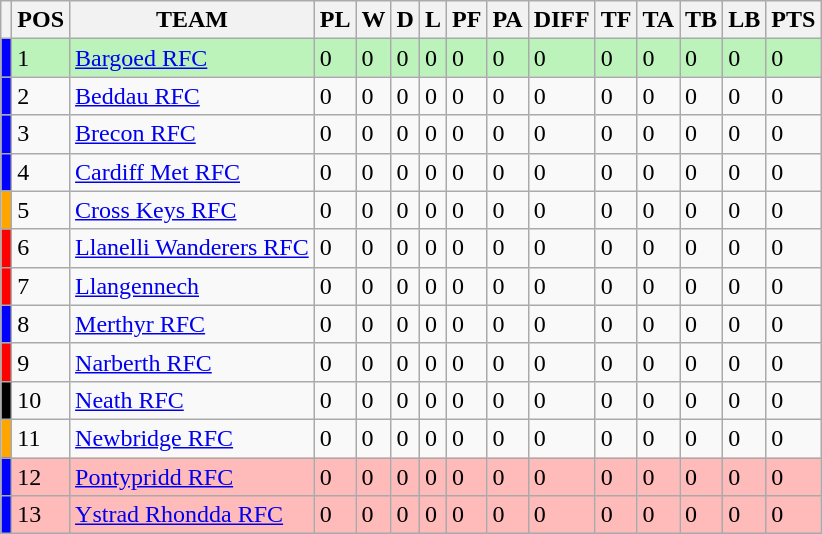<table class="wikitable" style="vertical-align:bottom;">
<tr>
<th></th>
<th>POS</th>
<th>TEAM</th>
<th>PL</th>
<th>W</th>
<th>D</th>
<th>L</th>
<th>PF</th>
<th>PA</th>
<th>DIFF</th>
<th>TF</th>
<th>TA</th>
<th>TB</th>
<th>LB</th>
<th>PTS</th>
</tr>
<tr>
<td style="background: blue"></td>
<td style="background: #bcf3bb">1</td>
<td style="background: #bcf3bb"><a href='#'>Bargoed RFC</a></td>
<td style="background: #bcf3bb">0</td>
<td style="background: #bcf3bb">0</td>
<td style="background: #bcf3bb">0</td>
<td style="background: #bcf3bb">0</td>
<td style="background: #bcf3bb">0</td>
<td style="background: #bcf3bb">0</td>
<td style="background: #bcf3bb">0</td>
<td style="background: #bcf3bb">0</td>
<td style="background: #bcf3bb">0</td>
<td style="background: #bcf3bb">0</td>
<td style="background: #bcf3bb">0</td>
<td style="background: #bcf3bb">0</td>
</tr>
<tr>
<td style="background: blue"></td>
<td>2</td>
<td><a href='#'>Beddau RFC</a></td>
<td>0</td>
<td>0</td>
<td>0</td>
<td>0</td>
<td>0</td>
<td>0</td>
<td>0</td>
<td>0</td>
<td>0</td>
<td>0</td>
<td>0</td>
<td>0</td>
</tr>
<tr>
<td style="background: blue"></td>
<td>3</td>
<td><a href='#'>Brecon RFC</a></td>
<td>0</td>
<td>0</td>
<td>0</td>
<td>0</td>
<td>0</td>
<td>0</td>
<td>0</td>
<td>0</td>
<td>0</td>
<td>0</td>
<td>0</td>
<td>0</td>
</tr>
<tr>
<td style="background: blue"></td>
<td>4</td>
<td><a href='#'>Cardiff Met RFC</a></td>
<td>0</td>
<td>0</td>
<td>0</td>
<td>0</td>
<td>0</td>
<td>0</td>
<td>0</td>
<td>0</td>
<td>0</td>
<td>0</td>
<td>0</td>
<td>0</td>
</tr>
<tr>
<td style="background: orange"></td>
<td>5</td>
<td><a href='#'>Cross Keys RFC</a></td>
<td>0</td>
<td>0</td>
<td>0</td>
<td>0</td>
<td>0</td>
<td>0</td>
<td>0</td>
<td>0</td>
<td>0</td>
<td>0</td>
<td>0</td>
<td>0</td>
</tr>
<tr>
<td style="background: red"></td>
<td>6</td>
<td><a href='#'>Llanelli Wanderers RFC</a></td>
<td>0</td>
<td>0</td>
<td>0</td>
<td>0</td>
<td>0</td>
<td>0</td>
<td>0</td>
<td>0</td>
<td>0</td>
<td>0</td>
<td>0</td>
<td>0</td>
</tr>
<tr>
<td style="background: red"></td>
<td>7</td>
<td><a href='#'>Llangennech</a></td>
<td>0</td>
<td>0</td>
<td>0</td>
<td>0</td>
<td>0</td>
<td>0</td>
<td>0</td>
<td>0</td>
<td>0</td>
<td>0</td>
<td>0</td>
<td>0</td>
</tr>
<tr>
<td style="background: blue"></td>
<td>8</td>
<td><a href='#'>Merthyr RFC</a></td>
<td>0</td>
<td>0</td>
<td>0</td>
<td>0</td>
<td>0</td>
<td>0</td>
<td>0</td>
<td>0</td>
<td>0</td>
<td>0</td>
<td>0</td>
<td>0</td>
</tr>
<tr>
<td style="background: red"></td>
<td>9</td>
<td><a href='#'>Narberth RFC</a></td>
<td>0</td>
<td>0</td>
<td>0</td>
<td>0</td>
<td>0</td>
<td>0</td>
<td>0</td>
<td>0</td>
<td>0</td>
<td>0</td>
<td>0</td>
<td>0</td>
</tr>
<tr>
<td style="background: black"></td>
<td>10</td>
<td><a href='#'>Neath RFC</a></td>
<td>0</td>
<td>0</td>
<td>0</td>
<td>0</td>
<td>0</td>
<td>0</td>
<td>0</td>
<td>0</td>
<td>0</td>
<td>0</td>
<td>0</td>
<td>0</td>
</tr>
<tr>
<td style="background: orange"></td>
<td>11</td>
<td><a href='#'>Newbridge RFC</a></td>
<td>0</td>
<td>0</td>
<td>0</td>
<td>0</td>
<td>0</td>
<td>0</td>
<td>0</td>
<td>0</td>
<td>0</td>
<td>0</td>
<td>0</td>
<td>0</td>
</tr>
<tr>
<td style="background: blue"></td>
<td style="background: #ffbbba">12</td>
<td style="background: #ffbbba"><a href='#'>Pontypridd RFC</a></td>
<td style="background: #ffbbba">0</td>
<td style="background: #ffbbba">0</td>
<td style="background: #ffbbba">0</td>
<td style="background: #ffbbba">0</td>
<td style="background: #ffbbba">0</td>
<td style="background: #ffbbba">0</td>
<td style="background: #ffbbba">0</td>
<td style="background: #ffbbba">0</td>
<td style="background: #ffbbba">0</td>
<td style="background: #ffbbba">0</td>
<td style="background: #ffbbba">0</td>
<td style="background: #ffbbba">0</td>
</tr>
<tr>
<td style="background: blue"></td>
<td style="background: #ffbbba">13</td>
<td style="background: #ffbbba"><a href='#'>Ystrad Rhondda RFC</a></td>
<td style="background: #ffbbba">0</td>
<td style="background: #ffbbba">0</td>
<td style="background: #ffbbba">0</td>
<td style="background: #ffbbba">0</td>
<td style="background: #ffbbba">0</td>
<td style="background: #ffbbba">0</td>
<td style="background: #ffbbba">0</td>
<td style="background: #ffbbba">0</td>
<td style="background: #ffbbba">0</td>
<td style="background: #ffbbba">0</td>
<td style="background: #ffbbba">0</td>
<td style="background: #ffbbba">0</td>
</tr>
</table>
